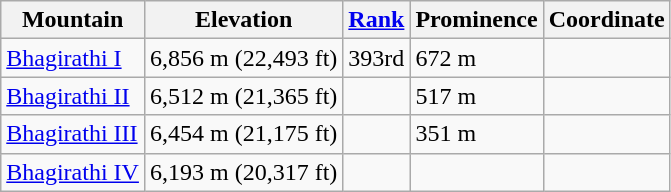<table class="wikitable">
<tr>
<th>Mountain</th>
<th>Elevation</th>
<th><a href='#'>Rank</a></th>
<th>Prominence</th>
<th>Coordinate</th>
</tr>
<tr>
<td><a href='#'>Bhagirathi I</a></td>
<td>6,856 m (22,493 ft)</td>
<td>393rd</td>
<td>672 m</td>
<td></td>
</tr>
<tr>
<td><a href='#'>Bhagirathi II</a></td>
<td>6,512 m (21,365 ft)</td>
<td></td>
<td>517 m</td>
<td></td>
</tr>
<tr>
<td><a href='#'>Bhagirathi III</a></td>
<td>6,454 m (21,175 ft)</td>
<td></td>
<td>351 m</td>
<td></td>
</tr>
<tr>
<td><a href='#'>Bhagirathi IV</a></td>
<td>6,193 m (20,317 ft)</td>
<td></td>
<td></td>
<td></td>
</tr>
</table>
